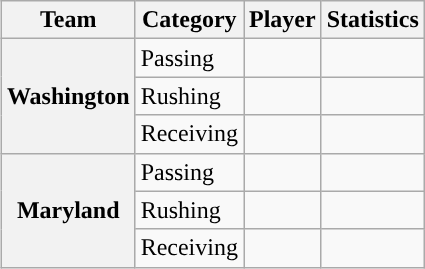<table class="wikitable" style="float:right">
<tr>
<th>Team</th>
<th>Category</th>
<th>Player</th>
<th>Statistics</th>
</tr>
<tr>
<th rowspan=3>Washington</th>
<td>Passing</td>
<td></td>
<td></td>
</tr>
<tr>
<td>Rushing</td>
<td></td>
<td></td>
</tr>
<tr>
<td>Receiving</td>
<td></td>
<td></td>
</tr>
<tr>
<th rowspan=3>Maryland</th>
<td>Passing</td>
<td></td>
<td></td>
</tr>
<tr>
<td>Rushing</td>
<td></td>
<td></td>
</tr>
<tr>
<td>Receiving</td>
<td></td>
<td></td>
</tr>
</table>
